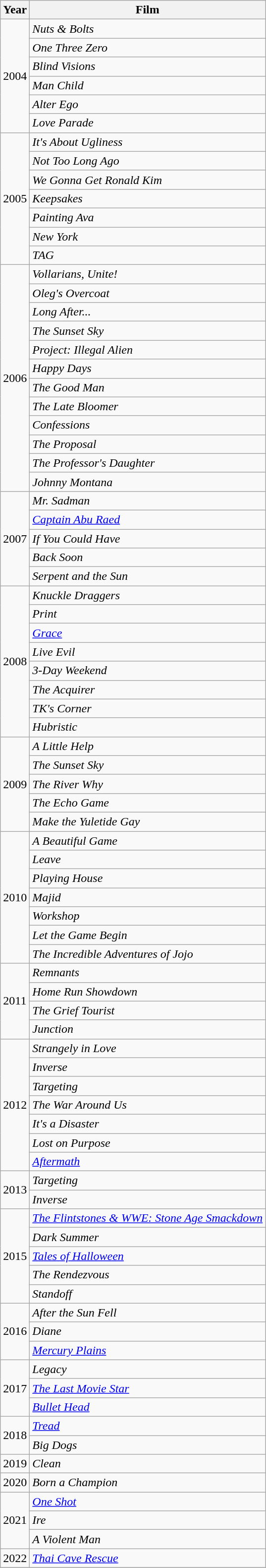<table class="wikitable">
<tr>
<th>Year</th>
<th>Film</th>
</tr>
<tr>
<td rowspan="6">2004</td>
<td><em>Nuts & Bolts</em></td>
</tr>
<tr>
<td><em>One Three Zero</em></td>
</tr>
<tr>
<td><em>Blind Visions</em></td>
</tr>
<tr>
<td><em>Man Child</em></td>
</tr>
<tr>
<td><em>Alter Ego</em></td>
</tr>
<tr>
<td><em>Love Parade</em></td>
</tr>
<tr>
<td rowspan="7">2005</td>
<td><em>It's About Ugliness</em></td>
</tr>
<tr>
<td><em>Not Too Long Ago</em></td>
</tr>
<tr>
<td><em>We Gonna Get Ronald Kim</em></td>
</tr>
<tr>
<td><em>Keepsakes</em></td>
</tr>
<tr>
<td><em>Painting Ava</em></td>
</tr>
<tr>
<td><em>New York</em></td>
</tr>
<tr>
<td><em>TAG</em></td>
</tr>
<tr>
<td rowspan="12">2006</td>
<td><em>Vollarians, Unite!</em></td>
</tr>
<tr>
<td><em>Oleg's Overcoat</em></td>
</tr>
<tr>
<td><em>Long After...</em></td>
</tr>
<tr>
<td><em>The Sunset Sky</em></td>
</tr>
<tr>
<td><em>Project: Illegal Alien</em></td>
</tr>
<tr>
<td><em>Happy Days</em></td>
</tr>
<tr>
<td><em>The Good Man</em></td>
</tr>
<tr>
<td><em>The Late Bloomer</em></td>
</tr>
<tr>
<td><em>Confessions</em></td>
</tr>
<tr>
<td><em>The Proposal</em></td>
</tr>
<tr>
<td><em>The Professor's Daughter</em></td>
</tr>
<tr>
<td><em>Johnny Montana</em></td>
</tr>
<tr>
<td rowspan="5">2007</td>
<td><em>Mr. Sadman</em></td>
</tr>
<tr>
<td><em><a href='#'>Captain Abu Raed</a></em></td>
</tr>
<tr>
<td><em>If You Could Have</em></td>
</tr>
<tr>
<td><em>Back Soon</em></td>
</tr>
<tr>
<td><em>Serpent and the Sun</em></td>
</tr>
<tr>
<td rowspan="8">2008</td>
<td><em>Knuckle Draggers</em></td>
</tr>
<tr>
<td><em>Print</em></td>
</tr>
<tr>
<td><em><a href='#'>Grace</a></em></td>
</tr>
<tr>
<td><em>Live Evil</em></td>
</tr>
<tr>
<td><em>3-Day Weekend</em></td>
</tr>
<tr>
<td><em>The Acquirer</em></td>
</tr>
<tr>
<td><em>TK's Corner</em></td>
</tr>
<tr>
<td><em>Hubristic</em></td>
</tr>
<tr>
<td rowspan="5">2009</td>
<td><em>A Little Help</em></td>
</tr>
<tr>
<td><em>The Sunset Sky</em></td>
</tr>
<tr>
<td><em>The River Why</em></td>
</tr>
<tr>
<td><em>The Echo Game</em></td>
</tr>
<tr>
<td><em>Make the Yuletide Gay</em></td>
</tr>
<tr>
<td rowspan="7">2010</td>
<td><em>A Beautiful Game</em></td>
</tr>
<tr>
<td><em>Leave</em></td>
</tr>
<tr>
<td><em>Playing House</em></td>
</tr>
<tr>
<td><em>Majid</em></td>
</tr>
<tr>
<td><em>Workshop</em></td>
</tr>
<tr>
<td><em>Let the Game Begin</em></td>
</tr>
<tr>
<td><em>The Incredible Adventures of Jojo</em></td>
</tr>
<tr>
<td rowspan="4">2011</td>
<td><em>Remnants</em></td>
</tr>
<tr>
<td><em>Home Run Showdown</em></td>
</tr>
<tr>
<td><em>The Grief Tourist</em></td>
</tr>
<tr>
<td><em>Junction</em></td>
</tr>
<tr>
<td rowspan="7">2012</td>
<td><em>Strangely in Love</em></td>
</tr>
<tr>
<td><em>Inverse</em></td>
</tr>
<tr>
<td><em>Targeting</em></td>
</tr>
<tr>
<td><em>The War Around Us</em></td>
</tr>
<tr>
<td><em>It's a Disaster</em></td>
</tr>
<tr>
<td><em>Lost on Purpose</em></td>
</tr>
<tr>
<td><em><a href='#'>Aftermath</a></em></td>
</tr>
<tr>
<td rowspan="2">2013</td>
<td><em>Targeting</em></td>
</tr>
<tr>
<td><em>Inverse</em></td>
</tr>
<tr>
<td rowspan="5">2015</td>
<td><a href='#'><em>The Flintstones & WWE: Stone Age Smackdown</em></a></td>
</tr>
<tr>
<td><em>Dark Summer</em></td>
</tr>
<tr>
<td><em><a href='#'>Tales of Halloween</a></em></td>
</tr>
<tr>
<td><em>The Rendezvous</em></td>
</tr>
<tr>
<td><em>Standoff</em></td>
</tr>
<tr>
<td rowspan="3">2016</td>
<td><em>After the Sun Fell</em></td>
</tr>
<tr>
<td><em>Diane</em></td>
</tr>
<tr>
<td><em><a href='#'>Mercury Plains</a></em></td>
</tr>
<tr>
<td rowspan="3">2017</td>
<td><em>Legacy</em></td>
</tr>
<tr>
<td><em><a href='#'>The Last Movie Star</a></em></td>
</tr>
<tr>
<td><em><a href='#'>Bullet Head</a></em></td>
</tr>
<tr>
<td rowspan="2">2018</td>
<td><em><a href='#'>Tread</a></em></td>
</tr>
<tr>
<td><em>Big Dogs</em></td>
</tr>
<tr>
<td>2019</td>
<td><em>Clean</em></td>
</tr>
<tr>
<td>2020</td>
<td><em>Born a Champion</em></td>
</tr>
<tr>
<td rowspan="3">2021</td>
<td><em><a href='#'>One Shot</a></em></td>
</tr>
<tr>
<td><em>Ire</em></td>
</tr>
<tr>
<td><em>A Violent Man</em></td>
</tr>
<tr>
<td>2022</td>
<td><em><a href='#'>Thai Cave Rescue</a></em></td>
</tr>
<tr>
</tr>
</table>
